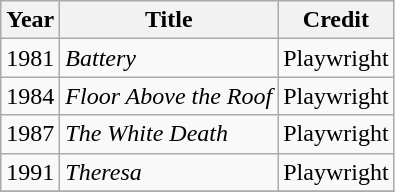<table class="wikitable">
<tr>
<th>Year</th>
<th>Title</th>
<th>Credit</th>
</tr>
<tr>
<td style="text-align:center;">1981</td>
<td style="text-align:left;"><em>Battery</em></td>
<td style="text-align:left;">Playwright</td>
</tr>
<tr>
<td style="text-align:center;">1984</td>
<td style="text-align:left;"><em>Floor Above the Roof</em></td>
<td style="text-align:left;">Playwright</td>
</tr>
<tr>
<td style="text-align:center;">1987</td>
<td style="text-align:left;"><em>The White Death</em></td>
<td style="text-align:left;">Playwright</td>
</tr>
<tr>
<td style="text-align:center;">1991</td>
<td style="text-align:left;"><em>Theresa</em></td>
<td style="text-align:left;">Playwright</td>
</tr>
<tr>
</tr>
</table>
